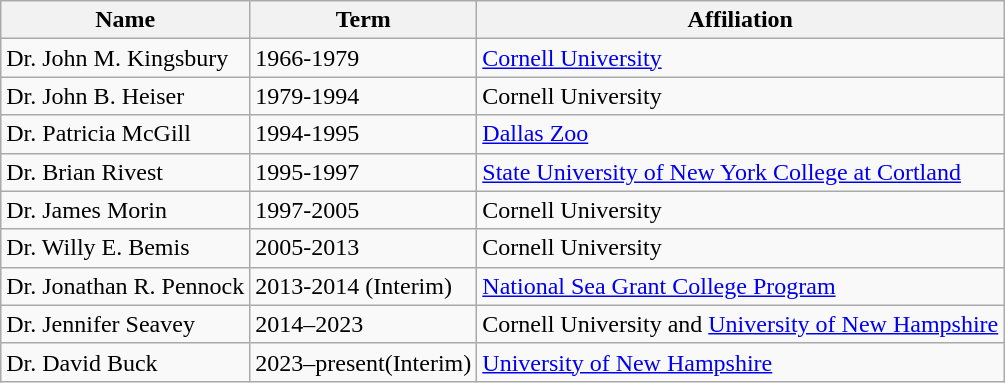<table class="wikitable">
<tr>
<th>Name</th>
<th>Term</th>
<th>Affiliation</th>
</tr>
<tr>
<td>Dr. John M. Kingsbury</td>
<td>1966-1979</td>
<td><a href='#'>Cornell University</a></td>
</tr>
<tr>
<td>Dr. John B. Heiser</td>
<td>1979-1994</td>
<td>Cornell University</td>
</tr>
<tr>
<td>Dr. Patricia McGill</td>
<td>1994-1995</td>
<td><a href='#'>Dallas Zoo</a></td>
</tr>
<tr>
<td>Dr. Brian Rivest</td>
<td>1995-1997</td>
<td><a href='#'>State University of New York College at Cortland</a></td>
</tr>
<tr>
<td>Dr. James Morin</td>
<td>1997-2005</td>
<td>Cornell University</td>
</tr>
<tr>
<td>Dr. Willy E. Bemis</td>
<td>2005-2013</td>
<td>Cornell University</td>
</tr>
<tr>
<td>Dr. Jonathan R. Pennock</td>
<td>2013-2014 (Interim)</td>
<td><a href='#'>National Sea Grant College Program</a></td>
</tr>
<tr>
<td>Dr. Jennifer Seavey</td>
<td>2014–2023</td>
<td>Cornell University and <a href='#'>University of New Hampshire</a></td>
</tr>
<tr>
<td>Dr. David Buck</td>
<td>2023–present(Interim)</td>
<td><a href='#'>University of New Hampshire</a></td>
</tr>
</table>
